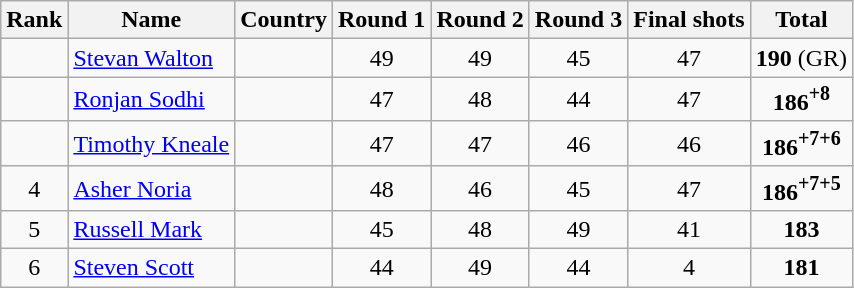<table class="wikitable sortable" style="text-align:center;">
<tr>
<th>Rank</th>
<th>Name</th>
<th>Country</th>
<th>Round 1</th>
<th>Round 2</th>
<th>Round 3</th>
<th>Final shots</th>
<th>Total</th>
</tr>
<tr>
<td></td>
<td align=left><a href='#'>Stevan Walton</a></td>
<td align=left></td>
<td>49</td>
<td>49</td>
<td>45</td>
<td>47</td>
<td><strong>190</strong> (GR)</td>
</tr>
<tr>
<td></td>
<td align=left><a href='#'>Ronjan Sodhi</a></td>
<td align=left></td>
<td>47</td>
<td>48</td>
<td>44</td>
<td>47</td>
<td><strong>186<sup>+8</sup></strong></td>
</tr>
<tr>
<td></td>
<td align=left><a href='#'>Timothy Kneale</a></td>
<td align=left></td>
<td>47</td>
<td>47</td>
<td>46</td>
<td>46</td>
<td><strong>186<sup>+7+6</sup></strong></td>
</tr>
<tr>
<td>4</td>
<td align=left><a href='#'>Asher Noria</a></td>
<td align=left></td>
<td>48</td>
<td>46</td>
<td>45</td>
<td>47</td>
<td><strong>186<sup>+7+5</sup></strong></td>
</tr>
<tr>
<td>5</td>
<td align=left><a href='#'>Russell Mark</a></td>
<td align=left></td>
<td>45</td>
<td>48</td>
<td>49</td>
<td>41</td>
<td><strong>183</strong></td>
</tr>
<tr>
<td>6</td>
<td align=left><a href='#'>Steven Scott</a></td>
<td align=left></td>
<td>44</td>
<td>49</td>
<td>44</td>
<td>4</td>
<td><strong>181</strong></td>
</tr>
</table>
